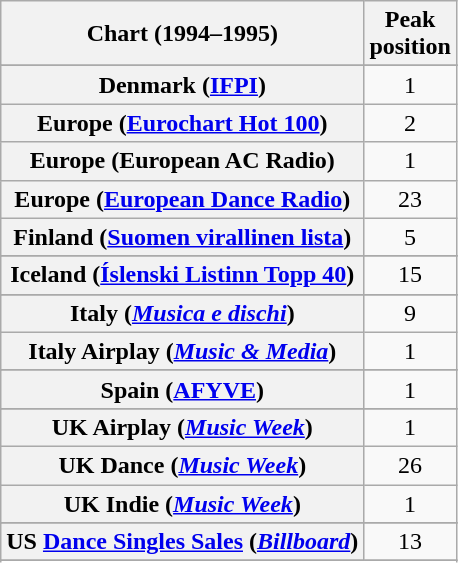<table class="wikitable sortable plainrowheaders" style="text-align:center">
<tr>
<th scope="col">Chart (1994–1995)</th>
<th scope="col">Peak<br>position</th>
</tr>
<tr>
</tr>
<tr>
</tr>
<tr>
</tr>
<tr>
</tr>
<tr>
<th scope="row">Denmark (<a href='#'>IFPI</a>)</th>
<td>1</td>
</tr>
<tr>
<th scope="row">Europe (<a href='#'>Eurochart Hot 100</a>)</th>
<td>2</td>
</tr>
<tr>
<th scope="row">Europe (European AC Radio)</th>
<td>1</td>
</tr>
<tr>
<th scope="row">Europe (<a href='#'>European Dance Radio</a>)</th>
<td>23</td>
</tr>
<tr>
<th scope="row">Finland (<a href='#'>Suomen virallinen lista</a>)</th>
<td>5</td>
</tr>
<tr>
</tr>
<tr>
</tr>
<tr>
<th scope="row">Iceland (<a href='#'>Íslenski Listinn Topp 40</a>)</th>
<td>15</td>
</tr>
<tr>
</tr>
<tr>
<th scope="row">Italy (<em><a href='#'>Musica e dischi</a></em>)</th>
<td>9</td>
</tr>
<tr>
<th scope="row">Italy Airplay (<em><a href='#'>Music & Media</a></em>)</th>
<td>1</td>
</tr>
<tr>
</tr>
<tr>
</tr>
<tr>
</tr>
<tr>
</tr>
<tr>
</tr>
<tr>
<th scope="row">Spain (<a href='#'>AFYVE</a>)</th>
<td>1</td>
</tr>
<tr>
</tr>
<tr>
</tr>
<tr>
</tr>
<tr>
<th scope="row">UK Airplay (<em><a href='#'>Music Week</a></em>)</th>
<td>1</td>
</tr>
<tr>
<th scope="row">UK Dance (<em><a href='#'>Music Week</a></em>)</th>
<td>26</td>
</tr>
<tr>
<th scope="row">UK Indie (<em><a href='#'>Music Week</a></em>)</th>
<td>1</td>
</tr>
<tr>
</tr>
<tr>
<th scope="row">US <a href='#'>Dance Singles Sales</a> (<em><a href='#'>Billboard</a></em>)</th>
<td>13</td>
</tr>
<tr>
</tr>
<tr>
</tr>
<tr>
</tr>
</table>
